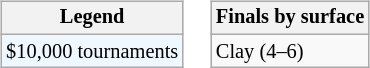<table>
<tr valign=top>
<td><br><table class=wikitable style="font-size:85%">
<tr>
<th>Legend</th>
</tr>
<tr style="background:#f0f8ff;">
<td>$10,000 tournaments</td>
</tr>
</table>
</td>
<td><br><table class=wikitable style="font-size:85%">
<tr>
<th>Finals by surface</th>
</tr>
<tr>
<td>Clay (4–6)</td>
</tr>
</table>
</td>
</tr>
</table>
